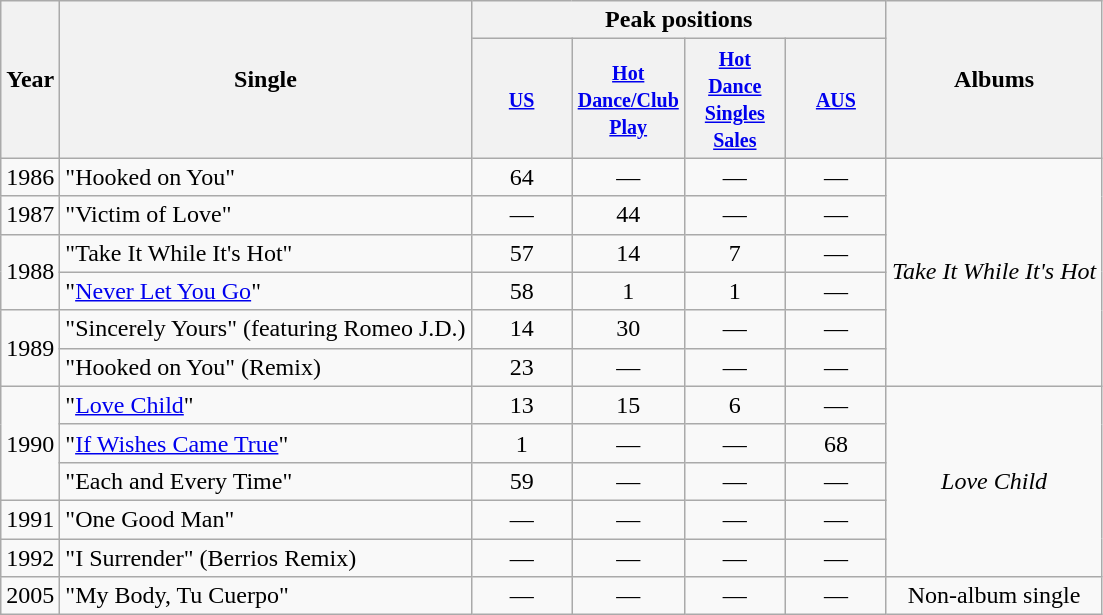<table class="wikitable">
<tr>
<th align="center" rowspan="2">Year</th>
<th align="center" rowspan="2">Single</th>
<th colspan="4" align="center">Peak positions</th>
<th align="center" rowspan="2">Albums</th>
</tr>
<tr>
<th width="60"><small><a href='#'>US</a></small></th>
<th width="60"><small><a href='#'>Hot Dance/Club Play</a></small></th>
<th width="60"><small><a href='#'>Hot Dance Singles Sales</a></small></th>
<th width="60"><small><a href='#'>AUS</a></small><br></th>
</tr>
<tr>
<td align="center">1986</td>
<td align="left">"Hooked on You"</td>
<td align="center">64</td>
<td align="center">—</td>
<td align="center">—</td>
<td align="center">—</td>
<td align="center" rowspan="6"><em>Take It While It's Hot</em></td>
</tr>
<tr>
<td align="center">1987</td>
<td align="left">"Victim of Love"</td>
<td align="center">—</td>
<td align="center">44</td>
<td align="center">—</td>
<td align="center">—</td>
</tr>
<tr>
<td rowspan="2">1988</td>
<td align="left">"Take It While It's Hot"</td>
<td align="center">57</td>
<td align="center">14</td>
<td align="center">7</td>
<td align="center">—</td>
</tr>
<tr>
<td align="left">"<a href='#'>Never Let You Go</a>"</td>
<td align="center">58</td>
<td align="center">1</td>
<td align="center">1</td>
<td align="center">—</td>
</tr>
<tr>
<td align="center" rowspan="2">1989</td>
<td align="left">"Sincerely Yours" (featuring Romeo J.D.)</td>
<td align="center">14</td>
<td align="center">30</td>
<td align="center">—</td>
<td align="center">—</td>
</tr>
<tr>
<td align="left">"Hooked on You" (Remix)</td>
<td align="center">23</td>
<td align="center">—</td>
<td align="center">—</td>
<td align="center">—</td>
</tr>
<tr>
<td align="center" rowspan="3">1990</td>
<td align="left">"<a href='#'>Love Child</a>"</td>
<td align="center">13</td>
<td align="center">15</td>
<td align="center">6</td>
<td align="center">—</td>
<td rowspan="5" align="center"><em>Love Child</em></td>
</tr>
<tr>
<td align="left">"<a href='#'>If Wishes Came True</a>"</td>
<td align="center">1</td>
<td align="center">—</td>
<td align="center">—</td>
<td align="center">68</td>
</tr>
<tr>
<td align="left">"Each and Every Time"</td>
<td align="center">59</td>
<td align="center">—</td>
<td align="center">—</td>
<td align="center">—</td>
</tr>
<tr>
<td>1991</td>
<td>"One Good Man"</td>
<td align="center">—</td>
<td align="center">—</td>
<td align="center">—</td>
<td align="center">—</td>
</tr>
<tr>
<td align="center">1992</td>
<td align="left">"I Surrender" (Berrios Remix)</td>
<td align="center">—</td>
<td align="center">—</td>
<td align="center">—</td>
<td align="center">—</td>
</tr>
<tr>
<td align="center">2005</td>
<td align="left">"My Body, Tu Cuerpo"</td>
<td align="center">—</td>
<td align="center">—</td>
<td align="center">—</td>
<td align="center">—</td>
<td align="center">Non-album single</td>
</tr>
</table>
